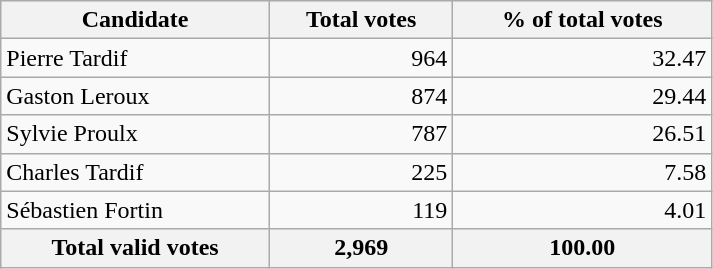<table style="width:475px;" class="wikitable">
<tr bgcolor="#EEEEEE">
<th align="left">Candidate</th>
<th align="right">Total votes</th>
<th align="right">% of total votes</th>
</tr>
<tr>
<td align="left">Pierre Tardif</td>
<td align="right">964</td>
<td align="right">32.47</td>
</tr>
<tr>
<td align="left">Gaston Leroux</td>
<td align="right">874</td>
<td align="right">29.44</td>
</tr>
<tr>
<td align="left">Sylvie Proulx</td>
<td align="right">787</td>
<td align="right">26.51</td>
</tr>
<tr>
<td align="left">Charles Tardif</td>
<td align="right">225</td>
<td align="right">7.58</td>
</tr>
<tr>
<td align="left">Sébastien Fortin</td>
<td align="right">119</td>
<td align="right">4.01</td>
</tr>
<tr bgcolor="#EEEEEE">
<th align="left">Total valid votes</th>
<th align="right">2,969</th>
<th align="right">100.00</th>
</tr>
</table>
